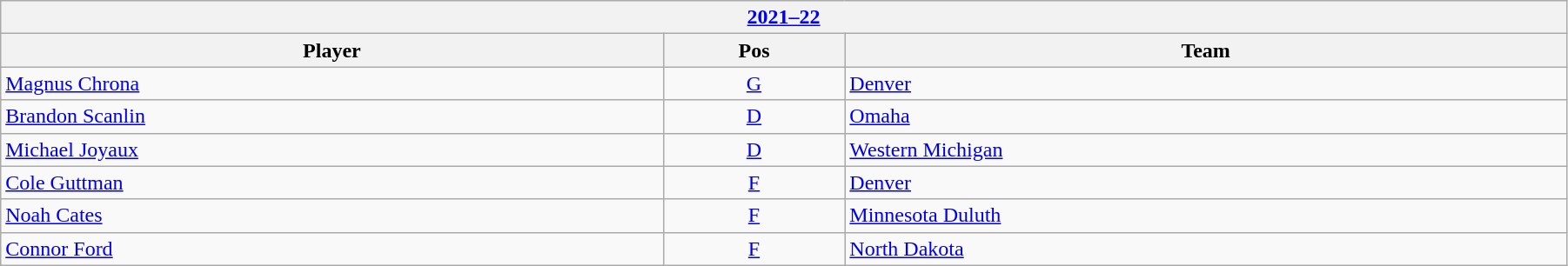<table class="wikitable" width=95%>
<tr>
<th colspan=3><a href='#'>2021–22</a></th>
</tr>
<tr>
<th>Player</th>
<th>Pos</th>
<th>Team</th>
</tr>
<tr>
<td><a href='#'>Magnus Chrona</a></td>
<td align=center><a href='#'>G</a></td>
<td><a href='#'>Denver</a></td>
</tr>
<tr>
<td><a href='#'>Brandon Scanlin</a></td>
<td align=center><a href='#'>D</a></td>
<td><a href='#'>Omaha</a></td>
</tr>
<tr>
<td><a href='#'>Michael Joyaux</a></td>
<td align=center><a href='#'>D</a></td>
<td><a href='#'>Western Michigan</a></td>
</tr>
<tr>
<td><a href='#'>Cole Guttman</a></td>
<td align=center><a href='#'>F</a></td>
<td><a href='#'>Denver</a></td>
</tr>
<tr>
<td><a href='#'>Noah Cates</a></td>
<td align=center><a href='#'>F</a></td>
<td><a href='#'>Minnesota Duluth</a></td>
</tr>
<tr>
<td><a href='#'>Connor Ford</a></td>
<td align=center><a href='#'>F</a></td>
<td><a href='#'>North Dakota</a></td>
</tr>
</table>
